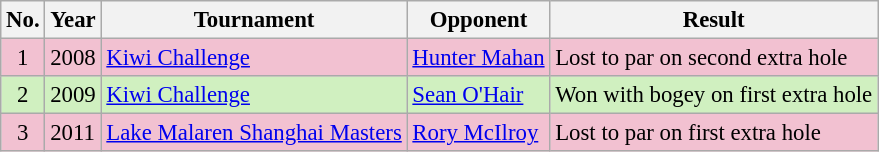<table class="wikitable" style="font-size:95%;">
<tr>
<th>No.</th>
<th>Year</th>
<th>Tournament</th>
<th>Opponent</th>
<th>Result</th>
</tr>
<tr style="background:#F2C1D1;">
<td align=center>1</td>
<td>2008</td>
<td><a href='#'>Kiwi Challenge</a></td>
<td> <a href='#'>Hunter Mahan</a></td>
<td>Lost to par on second extra hole</td>
</tr>
<tr style="background:#D0F0C0;">
<td align=center>2</td>
<td>2009</td>
<td><a href='#'>Kiwi Challenge</a></td>
<td> <a href='#'>Sean O'Hair</a></td>
<td>Won with bogey on first extra hole</td>
</tr>
<tr style="background:#F2C1D1;">
<td align=center>3</td>
<td>2011</td>
<td><a href='#'>Lake Malaren Shanghai Masters</a></td>
<td> <a href='#'>Rory McIlroy</a></td>
<td>Lost to par on first extra hole</td>
</tr>
</table>
